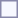<table style="border:1px solid #8888aa; background-color:#f7f8ff; padding:5px; font-size:95%; margin: 0px 12px 12px 0px;">
</table>
